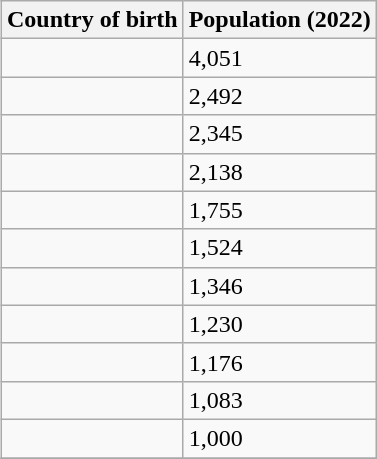<table class="wikitable" style="float:right;">
<tr>
<th>Country of birth</th>
<th>Population (2022)</th>
</tr>
<tr>
<td></td>
<td>4,051</td>
</tr>
<tr>
<td></td>
<td>2,492</td>
</tr>
<tr>
<td></td>
<td>2,345</td>
</tr>
<tr>
<td></td>
<td>2,138</td>
</tr>
<tr>
<td></td>
<td>1,755</td>
</tr>
<tr>
<td></td>
<td>1,524</td>
</tr>
<tr>
<td></td>
<td>1,346</td>
</tr>
<tr>
<td></td>
<td>1,230</td>
</tr>
<tr>
<td></td>
<td>1,176</td>
</tr>
<tr>
<td></td>
<td>1,083</td>
</tr>
<tr>
<td></td>
<td>1,000</td>
</tr>
<tr>
</tr>
</table>
